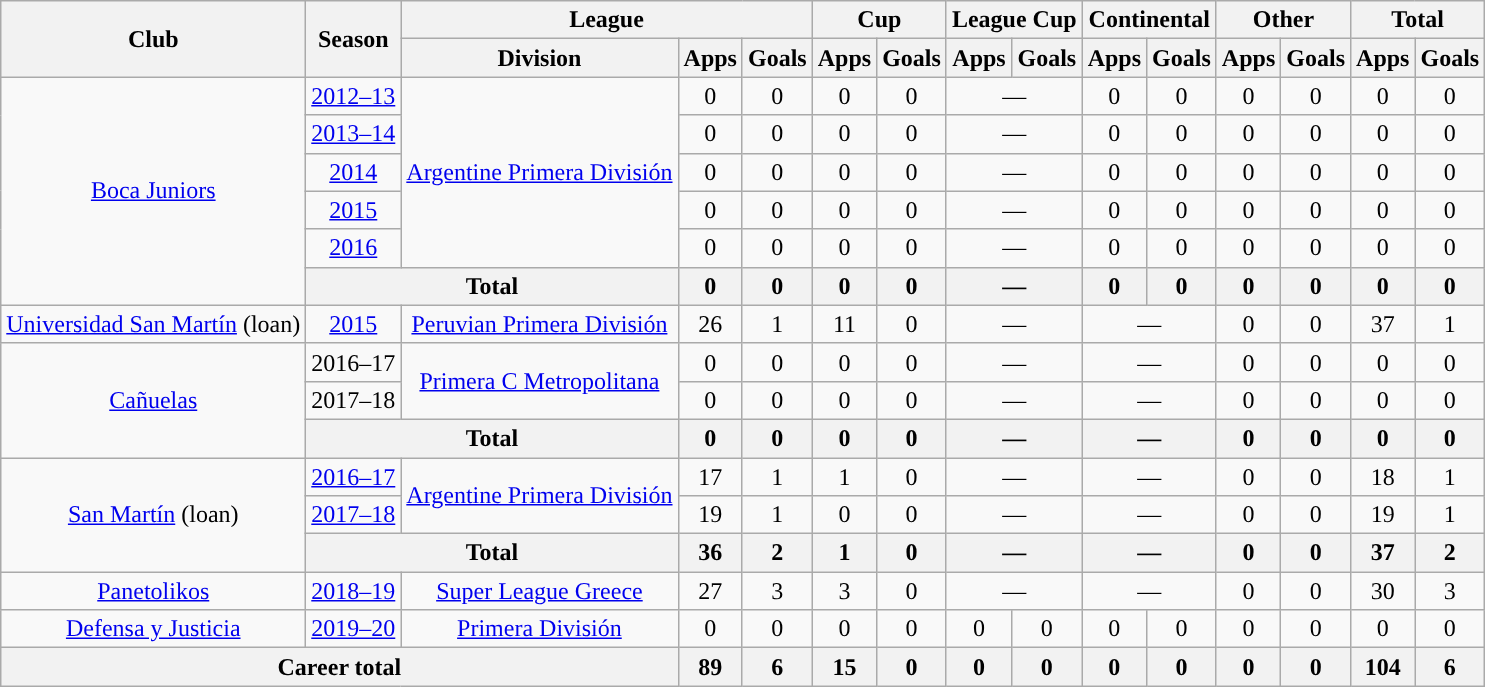<table class="wikitable" style="text-align:center">
<tr>
<th rowspan="2">Club</th>
<th rowspan="2">Season</th>
<th colspan="3">League</th>
<th colspan="2">Cup</th>
<th colspan="2">League Cup</th>
<th colspan="2">Continental</th>
<th colspan="2">Other</th>
<th colspan="2">Total</th>
</tr>
<tr>
<th>Division</th>
<th>Apps</th>
<th>Goals</th>
<th>Apps</th>
<th>Goals</th>
<th>Apps</th>
<th>Goals</th>
<th>Apps</th>
<th>Goals</th>
<th>Apps</th>
<th>Goals</th>
<th>Apps</th>
<th>Goals</th>
</tr>
<tr>
<td rowspan="6"><a href='#'>Boca Juniors</a></td>
<td><a href='#'>2012–13</a></td>
<td rowspan="5"><a href='#'>Argentine Primera División</a></td>
<td>0</td>
<td>0</td>
<td>0</td>
<td>0</td>
<td colspan="2">—</td>
<td>0</td>
<td>0</td>
<td>0</td>
<td>0</td>
<td>0</td>
<td>0</td>
</tr>
<tr>
<td><a href='#'>2013–14</a></td>
<td>0</td>
<td>0</td>
<td>0</td>
<td>0</td>
<td colspan="2">—</td>
<td>0</td>
<td>0</td>
<td>0</td>
<td>0</td>
<td>0</td>
<td>0</td>
</tr>
<tr>
<td><a href='#'>2014</a></td>
<td>0</td>
<td>0</td>
<td>0</td>
<td>0</td>
<td colspan="2">—</td>
<td>0</td>
<td>0</td>
<td>0</td>
<td>0</td>
<td>0</td>
<td>0</td>
</tr>
<tr>
<td><a href='#'>2015</a></td>
<td>0</td>
<td>0</td>
<td>0</td>
<td>0</td>
<td colspan="2">—</td>
<td>0</td>
<td>0</td>
<td>0</td>
<td>0</td>
<td>0</td>
<td>0</td>
</tr>
<tr>
<td><a href='#'>2016</a></td>
<td>0</td>
<td>0</td>
<td>0</td>
<td>0</td>
<td colspan="2">—</td>
<td>0</td>
<td>0</td>
<td>0</td>
<td>0</td>
<td>0</td>
<td>0</td>
</tr>
<tr>
<th colspan="2">Total</th>
<th>0</th>
<th>0</th>
<th>0</th>
<th>0</th>
<th colspan="2">—</th>
<th>0</th>
<th>0</th>
<th>0</th>
<th>0</th>
<th>0</th>
<th>0</th>
</tr>
<tr>
<td rowspan="1"><a href='#'>Universidad San Martín</a> (loan)</td>
<td><a href='#'>2015</a></td>
<td rowspan="1"><a href='#'>Peruvian Primera División</a></td>
<td>26</td>
<td>1</td>
<td>11</td>
<td>0</td>
<td colspan="2">—</td>
<td colspan="2">—</td>
<td>0</td>
<td>0</td>
<td>37</td>
<td>1</td>
</tr>
<tr>
<td rowspan="3"><a href='#'>Cañuelas</a></td>
<td>2016–17</td>
<td rowspan="2"><a href='#'>Primera C Metropolitana</a></td>
<td>0</td>
<td>0</td>
<td>0</td>
<td>0</td>
<td colspan="2">—</td>
<td colspan="2">—</td>
<td>0</td>
<td>0</td>
<td>0</td>
<td>0</td>
</tr>
<tr>
<td>2017–18</td>
<td>0</td>
<td>0</td>
<td>0</td>
<td>0</td>
<td colspan="2">—</td>
<td colspan="2">—</td>
<td>0</td>
<td>0</td>
<td>0</td>
<td>0</td>
</tr>
<tr>
<th colspan="2">Total</th>
<th>0</th>
<th>0</th>
<th>0</th>
<th>0</th>
<th colspan="2">—</th>
<th colspan="2">—</th>
<th>0</th>
<th>0</th>
<th>0</th>
<th>0</th>
</tr>
<tr>
<td rowspan="3"><a href='#'>San Martín</a> (loan)</td>
<td><a href='#'>2016–17</a></td>
<td rowspan="2"><a href='#'>Argentine Primera División</a></td>
<td>17</td>
<td>1</td>
<td>1</td>
<td>0</td>
<td colspan="2">—</td>
<td colspan="2">—</td>
<td>0</td>
<td>0</td>
<td>18</td>
<td>1</td>
</tr>
<tr>
<td><a href='#'>2017–18</a></td>
<td>19</td>
<td>1</td>
<td>0</td>
<td>0</td>
<td colspan="2">—</td>
<td colspan="2">—</td>
<td>0</td>
<td>0</td>
<td>19</td>
<td>1</td>
</tr>
<tr>
<th colspan="2">Total</th>
<th>36</th>
<th>2</th>
<th>1</th>
<th>0</th>
<th colspan="2">—</th>
<th colspan="2">—</th>
<th>0</th>
<th>0</th>
<th>37</th>
<th>2</th>
</tr>
<tr>
<td rowspan="1"><a href='#'>Panetolikos</a></td>
<td><a href='#'>2018–19</a></td>
<td rowspan="1"><a href='#'>Super League Greece</a></td>
<td>27</td>
<td>3</td>
<td>3</td>
<td>0</td>
<td colspan="2">—</td>
<td colspan="2">—</td>
<td>0</td>
<td>0</td>
<td>30</td>
<td>3</td>
</tr>
<tr>
<td rowspan="1"><a href='#'>Defensa y Justicia</a></td>
<td><a href='#'>2019–20</a></td>
<td rowspan="1"><a href='#'>Primera División</a></td>
<td>0</td>
<td>0</td>
<td>0</td>
<td>0</td>
<td>0</td>
<td>0</td>
<td>0</td>
<td>0</td>
<td>0</td>
<td>0</td>
<td>0</td>
<td>0</td>
</tr>
<tr>
<th colspan="3">Career total</th>
<th>89</th>
<th>6</th>
<th>15</th>
<th>0</th>
<th>0</th>
<th>0</th>
<th>0</th>
<th>0</th>
<th>0</th>
<th>0</th>
<th>104</th>
<th>6</th>
</tr>
</table>
